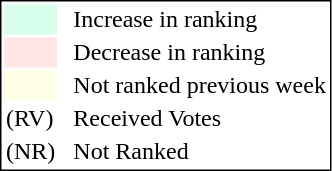<table style="border:1px solid black;">
<tr>
<td style="background:#D8FFEB; width:20px;"></td>
<td> </td>
<td>Increase in ranking</td>
</tr>
<tr>
<td style="background:#FFE6E6; width:20px;"></td>
<td> </td>
<td>Decrease in ranking</td>
</tr>
<tr>
<td style="background:#FFFFE6; width:20px;"></td>
<td> </td>
<td>Not ranked previous week</td>
</tr>
<tr>
<td>(RV)</td>
<td> </td>
<td>Received Votes</td>
</tr>
<tr>
<td>(NR)</td>
<td> </td>
<td>Not Ranked</td>
</tr>
</table>
